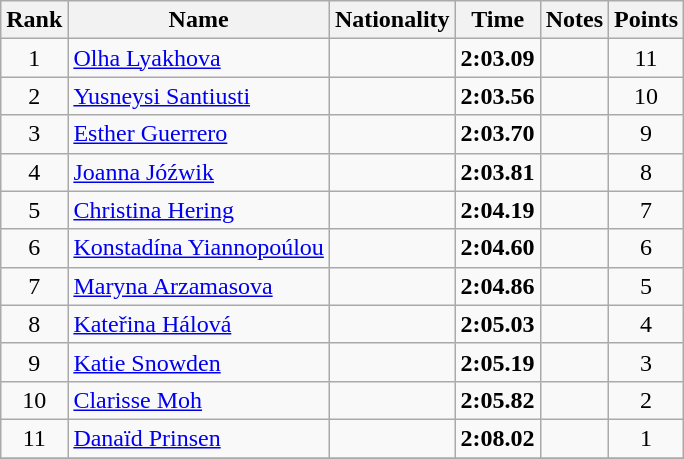<table class="wikitable sortable" style="text-align:center">
<tr>
<th>Rank</th>
<th>Name</th>
<th>Nationality</th>
<th>Time</th>
<th>Notes</th>
<th>Points</th>
</tr>
<tr>
<td>1</td>
<td align=left><a href='#'>Olha Lyakhova</a></td>
<td align=left></td>
<td><strong>2:03.09</strong></td>
<td></td>
<td>11</td>
</tr>
<tr>
<td>2</td>
<td align=left><a href='#'>Yusneysi Santiusti</a></td>
<td align=left></td>
<td><strong>2:03.56</strong></td>
<td></td>
<td>10</td>
</tr>
<tr>
<td>3</td>
<td align=left><a href='#'>Esther Guerrero</a></td>
<td align=left></td>
<td><strong>2:03.70</strong></td>
<td></td>
<td>9</td>
</tr>
<tr>
<td>4</td>
<td align=left><a href='#'>Joanna Jóźwik</a></td>
<td align=left></td>
<td><strong>2:03.81</strong></td>
<td></td>
<td>8</td>
</tr>
<tr>
<td>5</td>
<td align=left><a href='#'>Christina Hering</a></td>
<td align=left></td>
<td><strong>2:04.19</strong></td>
<td></td>
<td>7</td>
</tr>
<tr>
<td>6</td>
<td align=left><a href='#'>Konstadína Yiannopoúlou</a></td>
<td align=left></td>
<td><strong>2:04.60</strong></td>
<td></td>
<td>6</td>
</tr>
<tr>
<td>7</td>
<td align=left><a href='#'>Maryna Arzamasova</a></td>
<td align=left></td>
<td><strong>2:04.86</strong></td>
<td></td>
<td>5</td>
</tr>
<tr>
<td>8</td>
<td align=left><a href='#'>Kateřina Hálová</a></td>
<td align=left></td>
<td><strong>2:05.03</strong></td>
<td></td>
<td>4</td>
</tr>
<tr>
<td>9</td>
<td align=left><a href='#'>Katie Snowden</a></td>
<td align=left></td>
<td><strong>2:05.19</strong></td>
<td></td>
<td>3</td>
</tr>
<tr>
<td>10</td>
<td align=left><a href='#'>Clarisse Moh</a></td>
<td align=left></td>
<td><strong>2:05.82</strong></td>
<td></td>
<td>2</td>
</tr>
<tr>
<td>11</td>
<td align=left><a href='#'>Danaïd Prinsen</a></td>
<td align=left></td>
<td><strong>2:08.02</strong></td>
<td></td>
<td>1</td>
</tr>
<tr>
</tr>
</table>
